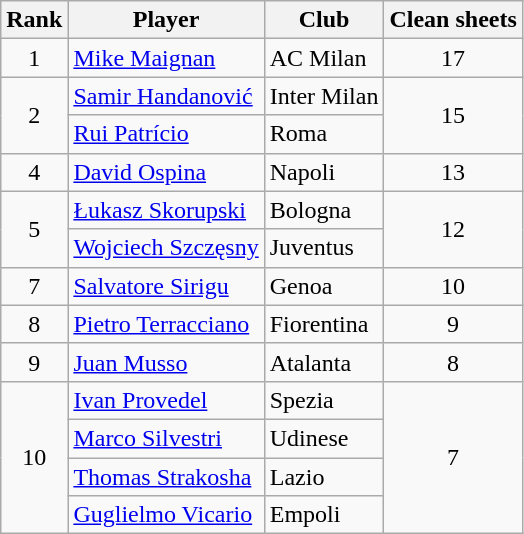<table class="wikitable" style="text-align:center">
<tr>
<th>Rank</th>
<th>Player</th>
<th>Club</th>
<th>Clean sheets</th>
</tr>
<tr>
<td>1</td>
<td align="left"> <a href='#'>Mike Maignan</a></td>
<td align="left">AC Milan</td>
<td>17</td>
</tr>
<tr>
<td rowspan=2>2</td>
<td align="left"> <a href='#'>Samir Handanović</a></td>
<td align="left">Inter Milan</td>
<td rowspan=2>15</td>
</tr>
<tr>
<td align="left"> <a href='#'>Rui Patrício</a></td>
<td align="left">Roma</td>
</tr>
<tr>
<td>4</td>
<td align="left"> <a href='#'>David Ospina</a></td>
<td align="left">Napoli</td>
<td>13</td>
</tr>
<tr>
<td rowspan=2>5</td>
<td align="left"> <a href='#'>Łukasz Skorupski</a></td>
<td align="left">Bologna</td>
<td rowspan=2>12</td>
</tr>
<tr>
<td align="left"> <a href='#'>Wojciech Szczęsny</a></td>
<td align="left">Juventus</td>
</tr>
<tr>
<td>7</td>
<td align="left"> <a href='#'>Salvatore Sirigu</a></td>
<td align="left">Genoa</td>
<td>10</td>
</tr>
<tr>
<td>8</td>
<td align="left"> <a href='#'>Pietro Terracciano</a></td>
<td align="left">Fiorentina</td>
<td>9</td>
</tr>
<tr>
<td>9</td>
<td align="left"> <a href='#'>Juan Musso</a></td>
<td align="left">Atalanta</td>
<td>8</td>
</tr>
<tr>
<td rowspan=4>10</td>
<td align="left"> <a href='#'>Ivan Provedel</a></td>
<td align="left">Spezia</td>
<td rowspan=4>7</td>
</tr>
<tr>
<td align="left"> <a href='#'>Marco Silvestri</a></td>
<td align="left">Udinese</td>
</tr>
<tr>
<td align="left"> <a href='#'>Thomas Strakosha</a></td>
<td align="left">Lazio</td>
</tr>
<tr>
<td align="left"> <a href='#'>Guglielmo Vicario</a></td>
<td align="left">Empoli</td>
</tr>
</table>
